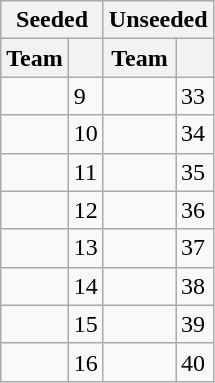<table class="wikitable">
<tr>
<th colspan=2>Seeded</th>
<th colspan=2>Unseeded</th>
</tr>
<tr>
<th>Team</th>
<th></th>
<th>Team</th>
<th></th>
</tr>
<tr>
<td></td>
<td>9</td>
<td></td>
<td>33</td>
</tr>
<tr>
<td></td>
<td>10</td>
<td></td>
<td>34</td>
</tr>
<tr>
<td></td>
<td>11</td>
<td></td>
<td>35</td>
</tr>
<tr>
<td></td>
<td>12</td>
<td></td>
<td>36</td>
</tr>
<tr>
<td></td>
<td>13</td>
<td></td>
<td>37</td>
</tr>
<tr>
<td></td>
<td>14</td>
<td></td>
<td>38</td>
</tr>
<tr>
<td></td>
<td>15</td>
<td></td>
<td>39</td>
</tr>
<tr>
<td></td>
<td>16</td>
<td></td>
<td>40</td>
</tr>
</table>
